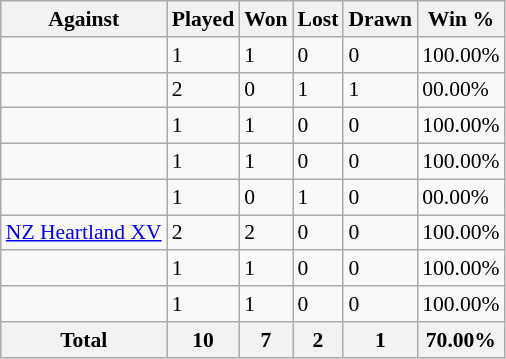<table class="sortable wikitable" style="font-size:90%">
<tr>
<th>Against</th>
<th>Played</th>
<th>Won</th>
<th>Lost</th>
<th>Drawn</th>
<th>Win %</th>
</tr>
<tr>
<td></td>
<td>1</td>
<td>1</td>
<td>0</td>
<td>0</td>
<td>100.00%</td>
</tr>
<tr>
<td></td>
<td>2</td>
<td>0</td>
<td>1</td>
<td>1</td>
<td>00.00%</td>
</tr>
<tr>
<td></td>
<td>1</td>
<td>1</td>
<td>0</td>
<td>0</td>
<td>100.00%</td>
</tr>
<tr>
<td></td>
<td>1</td>
<td>1</td>
<td>0</td>
<td>0</td>
<td>100.00%</td>
</tr>
<tr>
<td></td>
<td>1</td>
<td>0</td>
<td>1</td>
<td>0</td>
<td>00.00%</td>
</tr>
<tr>
<td> <a href='#'>NZ Heartland XV</a></td>
<td>2</td>
<td>2</td>
<td>0</td>
<td>0</td>
<td>100.00%</td>
</tr>
<tr>
<td></td>
<td>1</td>
<td>1</td>
<td>0</td>
<td>0</td>
<td>100.00%</td>
</tr>
<tr>
<td></td>
<td>1</td>
<td>1</td>
<td>0</td>
<td>0</td>
<td>100.00%</td>
</tr>
<tr>
<th>Total</th>
<th>10</th>
<th>7</th>
<th>2</th>
<th>1</th>
<th>70.00%</th>
</tr>
</table>
